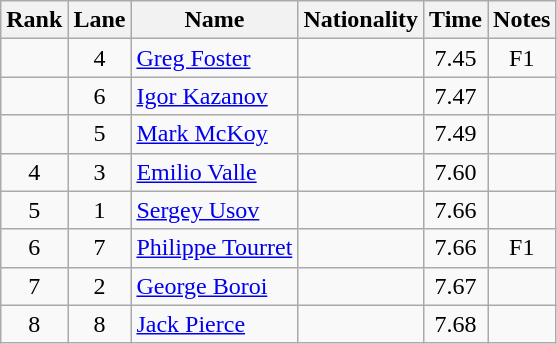<table class="wikitable sortable" style="text-align:center">
<tr>
<th>Rank</th>
<th>Lane</th>
<th>Name</th>
<th>Nationality</th>
<th>Time</th>
<th>Notes</th>
</tr>
<tr>
<td></td>
<td>4</td>
<td align="left"><a href='#'>Greg Foster</a></td>
<td align=left></td>
<td>7.45</td>
<td>F1</td>
</tr>
<tr>
<td></td>
<td>6</td>
<td align="left"><a href='#'>Igor Kazanov</a></td>
<td align=left></td>
<td>7.47</td>
<td></td>
</tr>
<tr>
<td></td>
<td>5</td>
<td align="left"><a href='#'>Mark McKoy</a></td>
<td align=left></td>
<td>7.49</td>
<td></td>
</tr>
<tr>
<td>4</td>
<td>3</td>
<td align="left"><a href='#'>Emilio Valle</a></td>
<td align=left></td>
<td>7.60</td>
<td></td>
</tr>
<tr>
<td>5</td>
<td>1</td>
<td align="left"><a href='#'>Sergey Usov</a></td>
<td align=left></td>
<td>7.66</td>
<td></td>
</tr>
<tr>
<td>6</td>
<td>7</td>
<td align="left"><a href='#'>Philippe Tourret</a></td>
<td align=left></td>
<td>7.66</td>
<td>F1</td>
</tr>
<tr>
<td>7</td>
<td>2</td>
<td align="left"><a href='#'>George Boroi</a></td>
<td align=left></td>
<td>7.67</td>
<td></td>
</tr>
<tr>
<td>8</td>
<td>8</td>
<td align="left"><a href='#'>Jack Pierce</a></td>
<td align=left></td>
<td>7.68</td>
<td></td>
</tr>
</table>
